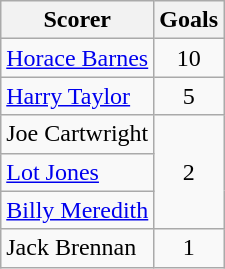<table class="wikitable">
<tr>
<th>Scorer</th>
<th>Goals</th>
</tr>
<tr>
<td> <a href='#'>Horace Barnes</a></td>
<td align=center>10</td>
</tr>
<tr>
<td> <a href='#'>Harry Taylor</a></td>
<td align=center>5</td>
</tr>
<tr>
<td>Joe Cartwright</td>
<td rowspan="3" align=center>2</td>
</tr>
<tr>
<td> <a href='#'>Lot Jones</a></td>
</tr>
<tr>
<td> <a href='#'>Billy Meredith</a></td>
</tr>
<tr>
<td>Jack Brennan</td>
<td align=center>1</td>
</tr>
</table>
